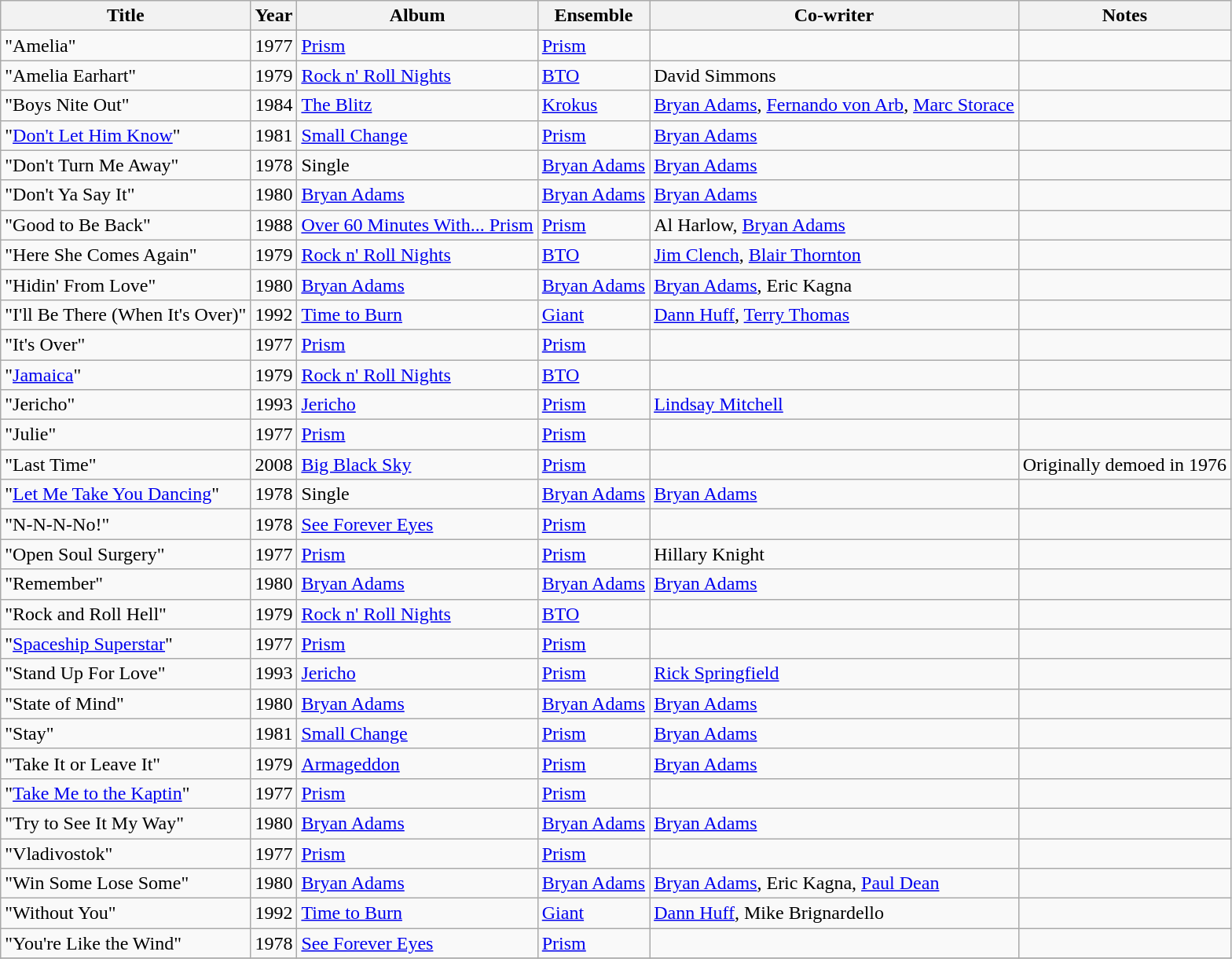<table class="wikitable sortable">
<tr>
<th>Title</th>
<th>Year</th>
<th>Album</th>
<th>Ensemble</th>
<th>Co-writer</th>
<th>Notes</th>
</tr>
<tr>
<td>"Amelia"</td>
<td>1977</td>
<td><a href='#'>Prism</a></td>
<td><a href='#'>Prism</a></td>
<td></td>
<td></td>
</tr>
<tr>
<td>"Amelia Earhart"</td>
<td>1979</td>
<td><a href='#'>Rock n' Roll Nights</a></td>
<td><a href='#'>BTO</a></td>
<td>David Simmons</td>
<td></td>
</tr>
<tr>
<td>"Boys Nite Out"</td>
<td>1984</td>
<td><a href='#'>The Blitz</a></td>
<td><a href='#'>Krokus</a></td>
<td><a href='#'>Bryan Adams</a>, <a href='#'>Fernando von Arb</a>, <a href='#'>Marc Storace</a></td>
<td></td>
</tr>
<tr>
<td>"<a href='#'>Don't Let Him Know</a>"</td>
<td>1981</td>
<td><a href='#'>Small Change</a></td>
<td><a href='#'>Prism</a></td>
<td><a href='#'>Bryan Adams</a></td>
<td></td>
</tr>
<tr>
<td>"Don't Turn Me Away"</td>
<td>1978</td>
<td>Single</td>
<td><a href='#'>Bryan Adams</a></td>
<td><a href='#'>Bryan Adams</a></td>
<td></td>
</tr>
<tr>
<td>"Don't Ya Say It"</td>
<td>1980</td>
<td><a href='#'>Bryan Adams</a></td>
<td><a href='#'>Bryan Adams</a></td>
<td><a href='#'>Bryan Adams</a></td>
<td></td>
</tr>
<tr>
<td>"Good to Be Back"</td>
<td>1988</td>
<td><a href='#'>Over 60 Minutes With... Prism</a></td>
<td><a href='#'>Prism</a></td>
<td>Al Harlow, <a href='#'>Bryan Adams</a></td>
<td></td>
</tr>
<tr>
<td>"Here She Comes Again"</td>
<td>1979</td>
<td><a href='#'>Rock n' Roll Nights</a></td>
<td><a href='#'>BTO</a></td>
<td><a href='#'>Jim Clench</a>, <a href='#'>Blair Thornton</a></td>
<td></td>
</tr>
<tr>
<td>"Hidin' From Love"</td>
<td>1980</td>
<td><a href='#'>Bryan Adams</a></td>
<td><a href='#'>Bryan Adams</a></td>
<td><a href='#'>Bryan Adams</a>, Eric Kagna</td>
<td></td>
</tr>
<tr>
<td>"I'll Be There (When It's Over)"</td>
<td>1992</td>
<td><a href='#'>Time to Burn</a></td>
<td><a href='#'>Giant</a></td>
<td><a href='#'>Dann Huff</a>, <a href='#'>Terry Thomas</a></td>
<td></td>
</tr>
<tr>
<td>"It's Over"</td>
<td>1977</td>
<td><a href='#'>Prism</a></td>
<td><a href='#'>Prism</a></td>
<td></td>
<td></td>
</tr>
<tr>
<td>"<a href='#'>Jamaica</a>"</td>
<td>1979</td>
<td><a href='#'>Rock n' Roll Nights</a></td>
<td><a href='#'>BTO</a></td>
<td></td>
<td></td>
</tr>
<tr>
<td>"Jericho"</td>
<td>1993</td>
<td><a href='#'>Jericho</a></td>
<td><a href='#'>Prism</a></td>
<td><a href='#'>Lindsay Mitchell</a></td>
<td></td>
</tr>
<tr>
<td>"Julie"</td>
<td>1977</td>
<td><a href='#'>Prism</a></td>
<td><a href='#'>Prism</a></td>
<td></td>
<td></td>
</tr>
<tr>
<td>"Last Time"</td>
<td>2008</td>
<td><a href='#'>Big Black Sky</a></td>
<td><a href='#'>Prism</a></td>
<td></td>
<td>Originally demoed in 1976</td>
</tr>
<tr>
<td>"<a href='#'>Let Me Take You Dancing</a>"</td>
<td>1978</td>
<td>Single</td>
<td><a href='#'>Bryan Adams</a></td>
<td><a href='#'>Bryan Adams</a></td>
<td></td>
</tr>
<tr>
<td>"N-N-N-No!"</td>
<td>1978</td>
<td><a href='#'>See Forever Eyes</a></td>
<td><a href='#'>Prism</a></td>
<td></td>
<td></td>
</tr>
<tr>
<td>"Open Soul Surgery"</td>
<td>1977</td>
<td><a href='#'>Prism</a></td>
<td><a href='#'>Prism</a></td>
<td>Hillary Knight</td>
<td></td>
</tr>
<tr>
<td>"Remember"</td>
<td>1980</td>
<td><a href='#'>Bryan Adams</a></td>
<td><a href='#'>Bryan Adams</a></td>
<td><a href='#'>Bryan Adams</a></td>
<td></td>
</tr>
<tr>
<td>"Rock and Roll Hell"</td>
<td>1979</td>
<td><a href='#'>Rock n' Roll Nights</a></td>
<td><a href='#'>BTO</a></td>
<td></td>
<td></td>
</tr>
<tr>
<td>"<a href='#'>Spaceship Superstar</a>"</td>
<td>1977</td>
<td><a href='#'>Prism</a></td>
<td><a href='#'>Prism</a></td>
<td></td>
<td></td>
</tr>
<tr>
<td>"Stand Up For Love"</td>
<td>1993</td>
<td><a href='#'>Jericho</a></td>
<td><a href='#'>Prism</a></td>
<td><a href='#'>Rick Springfield</a></td>
<td></td>
</tr>
<tr>
<td>"State of Mind"</td>
<td>1980</td>
<td><a href='#'>Bryan Adams</a></td>
<td><a href='#'>Bryan Adams</a></td>
<td><a href='#'>Bryan Adams</a></td>
<td></td>
</tr>
<tr>
<td>"Stay"</td>
<td>1981</td>
<td><a href='#'>Small Change</a></td>
<td><a href='#'>Prism</a></td>
<td><a href='#'>Bryan Adams</a></td>
<td></td>
</tr>
<tr>
<td>"Take It or Leave It"</td>
<td>1979</td>
<td><a href='#'>Armageddon</a></td>
<td><a href='#'>Prism</a></td>
<td><a href='#'>Bryan Adams</a></td>
<td></td>
</tr>
<tr>
<td>"<a href='#'>Take Me to the Kaptin</a>"</td>
<td>1977</td>
<td><a href='#'>Prism</a></td>
<td><a href='#'>Prism</a></td>
<td></td>
<td></td>
</tr>
<tr>
<td>"Try to See It My Way"</td>
<td>1980</td>
<td><a href='#'>Bryan Adams</a></td>
<td><a href='#'>Bryan Adams</a></td>
<td><a href='#'>Bryan Adams</a></td>
<td></td>
</tr>
<tr>
<td>"Vladivostok"</td>
<td>1977</td>
<td><a href='#'>Prism</a></td>
<td><a href='#'>Prism</a></td>
<td></td>
<td></td>
</tr>
<tr>
<td>"Win Some Lose Some"</td>
<td>1980</td>
<td><a href='#'>Bryan Adams</a></td>
<td><a href='#'>Bryan Adams</a></td>
<td><a href='#'>Bryan Adams</a>, Eric Kagna, <a href='#'>Paul Dean</a></td>
<td></td>
</tr>
<tr>
<td>"Without You"</td>
<td>1992</td>
<td><a href='#'>Time to Burn</a></td>
<td><a href='#'>Giant</a></td>
<td><a href='#'>Dann Huff</a>, Mike Brignardello</td>
<td></td>
</tr>
<tr>
<td>"You're Like the Wind"</td>
<td>1978</td>
<td><a href='#'>See Forever Eyes</a></td>
<td><a href='#'>Prism</a></td>
<td></td>
<td></td>
</tr>
<tr>
</tr>
</table>
